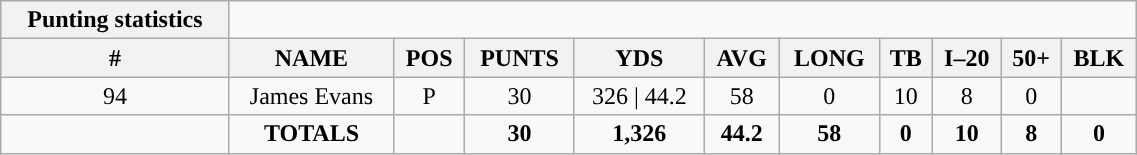<table style="width:60%; text-align:center;" class="wikitable collapsible collapsed">
<tr>
<th style="text-align:center; ">Punting statistics</th>
</tr>
<tr>
<th>#</th>
<th>NAME</th>
<th>POS</th>
<th>PUNTS</th>
<th>YDS</th>
<th>AVG</th>
<th>LONG</th>
<th>TB</th>
<th>I–20</th>
<th>50+</th>
<th>BLK</th>
</tr>
<tr>
<td>94</td>
<td>James Evans</td>
<td>P</td>
<td>30</td>
<td 1,>326 | 44.2</td>
<td>58</td>
<td>0</td>
<td>10</td>
<td>8</td>
<td>0</td>
</tr>
<tr>
<td></td>
<td><strong>TOTALS</strong></td>
<td></td>
<td><strong>30</strong></td>
<td><strong>1,326</strong></td>
<td><strong>44.2</strong></td>
<td><strong>58</strong></td>
<td><strong>0</strong></td>
<td><strong>10</strong></td>
<td><strong>8</strong></td>
<td><strong>0</strong></td>
</tr>
</table>
